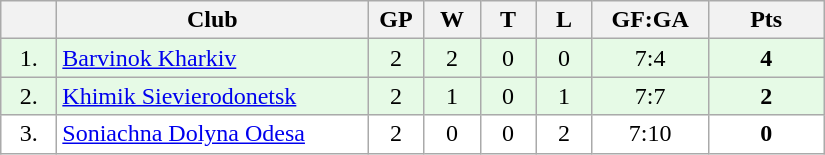<table class="wikitable">
<tr>
<th width="30"></th>
<th width="200">Club</th>
<th width="30">GP</th>
<th width="30">W</th>
<th width="30">T</th>
<th width="30">L</th>
<th width="70">GF:GA</th>
<th width="70">Pts</th>
</tr>
<tr bgcolor="#e6fae6" align="center">
<td>1.</td>
<td align="left"><a href='#'>Barvinok Kharkiv</a></td>
<td>2</td>
<td>2</td>
<td>0</td>
<td>0</td>
<td>7:4</td>
<td><strong>4</strong></td>
</tr>
<tr bgcolor="#e6fae6" align="center">
<td>2.</td>
<td align="left"><a href='#'>Khimik Sievierodonetsk</a></td>
<td>2</td>
<td>1</td>
<td>0</td>
<td>1</td>
<td>7:7</td>
<td><strong>2</strong></td>
</tr>
<tr bgcolor="#FFFFFF" align="center">
<td>3.</td>
<td align="left"><a href='#'>Soniachna Dolyna Odesa</a></td>
<td>2</td>
<td>0</td>
<td>0</td>
<td>2</td>
<td>7:10</td>
<td><strong>0</strong></td>
</tr>
</table>
